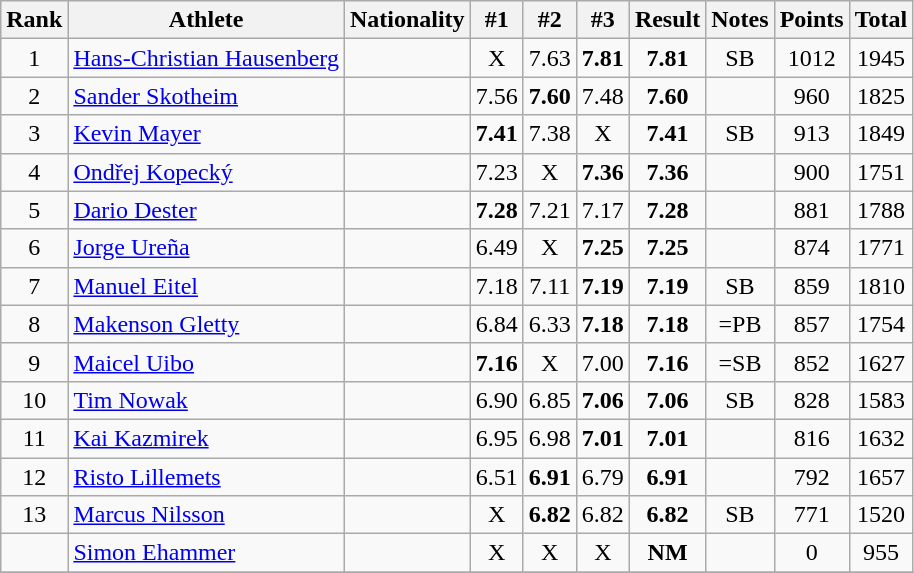<table class="wikitable sortable" style="text-align:center">
<tr>
<th>Rank</th>
<th>Athlete</th>
<th>Nationality</th>
<th>#1</th>
<th>#2</th>
<th>#3</th>
<th>Result</th>
<th>Notes</th>
<th>Points</th>
<th>Total</th>
</tr>
<tr>
<td>1</td>
<td align=left><a href='#'>Hans-Christian Hausenberg</a></td>
<td align=left></td>
<td>X</td>
<td>7.63</td>
<td><strong>7.81</strong></td>
<td><strong>7.81</strong></td>
<td>SB</td>
<td>1012</td>
<td>1945</td>
</tr>
<tr>
<td>2</td>
<td align=left><a href='#'>Sander Skotheim</a></td>
<td align=left></td>
<td>7.56</td>
<td><strong>7.60</strong></td>
<td>7.48</td>
<td><strong>7.60</strong></td>
<td></td>
<td>960</td>
<td>1825</td>
</tr>
<tr>
<td>3</td>
<td align=left><a href='#'>Kevin Mayer</a></td>
<td align=left></td>
<td><strong>7.41</strong></td>
<td>7.38</td>
<td>X</td>
<td><strong>7.41</strong></td>
<td>SB</td>
<td>913</td>
<td>1849</td>
</tr>
<tr>
<td>4</td>
<td align=left><a href='#'>Ondřej Kopecký</a></td>
<td align=left></td>
<td>7.23</td>
<td>X</td>
<td><strong>7.36</strong></td>
<td><strong>7.36</strong></td>
<td></td>
<td>900</td>
<td>1751</td>
</tr>
<tr>
<td>5</td>
<td align=left><a href='#'>Dario Dester</a></td>
<td align=left></td>
<td><strong>7.28</strong></td>
<td>7.21</td>
<td>7.17</td>
<td><strong>7.28</strong></td>
<td></td>
<td>881</td>
<td>1788</td>
</tr>
<tr>
<td>6</td>
<td align=left><a href='#'>Jorge Ureña</a></td>
<td align=left></td>
<td>6.49</td>
<td>X</td>
<td><strong>7.25</strong></td>
<td><strong>7.25</strong></td>
<td></td>
<td>874</td>
<td>1771</td>
</tr>
<tr>
<td>7</td>
<td align=left><a href='#'>Manuel Eitel</a></td>
<td align=left></td>
<td>7.18</td>
<td>7.11</td>
<td><strong>7.19</strong></td>
<td><strong>7.19</strong></td>
<td>SB</td>
<td>859</td>
<td>1810</td>
</tr>
<tr>
<td>8</td>
<td align=left><a href='#'>Makenson Gletty</a></td>
<td align=left></td>
<td>6.84</td>
<td>6.33</td>
<td><strong>7.18</strong></td>
<td><strong>7.18</strong></td>
<td>=PB</td>
<td>857</td>
<td>1754</td>
</tr>
<tr>
<td>9</td>
<td align=left><a href='#'>Maicel Uibo</a></td>
<td align=left></td>
<td><strong>7.16</strong></td>
<td>X</td>
<td>7.00</td>
<td><strong>7.16</strong></td>
<td>=SB</td>
<td>852</td>
<td>1627</td>
</tr>
<tr>
<td>10</td>
<td align=left><a href='#'>Tim Nowak</a></td>
<td align=left></td>
<td>6.90</td>
<td>6.85</td>
<td><strong>7.06</strong></td>
<td><strong>7.06</strong></td>
<td>SB</td>
<td>828</td>
<td>1583</td>
</tr>
<tr>
<td>11</td>
<td align=left><a href='#'>Kai Kazmirek</a></td>
<td align=left></td>
<td>6.95</td>
<td>6.98</td>
<td><strong>7.01</strong></td>
<td><strong>7.01</strong></td>
<td></td>
<td>816</td>
<td>1632</td>
</tr>
<tr>
<td>12</td>
<td align=left><a href='#'>Risto Lillemets</a></td>
<td align=left></td>
<td>6.51</td>
<td><strong>6.91</strong></td>
<td>6.79</td>
<td><strong>6.91</strong></td>
<td></td>
<td>792</td>
<td>1657</td>
</tr>
<tr>
<td>13</td>
<td align=left><a href='#'>Marcus Nilsson</a></td>
<td align=left></td>
<td>X</td>
<td><strong>6.82</strong></td>
<td>6.82</td>
<td><strong>6.82</strong></td>
<td>SB</td>
<td>771</td>
<td>1520</td>
</tr>
<tr>
<td></td>
<td align=left><a href='#'>Simon Ehammer</a></td>
<td align=left></td>
<td>X</td>
<td>X</td>
<td>X</td>
<td><strong>NM</strong></td>
<td></td>
<td>0</td>
<td>955</td>
</tr>
<tr>
</tr>
</table>
